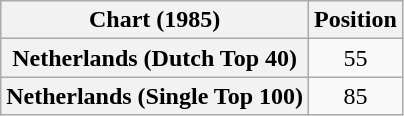<table class="wikitable sortable plainrowheaders" style="text-align:center;">
<tr>
<th scope="col">Chart (1985)</th>
<th scope="col">Position</th>
</tr>
<tr>
<th scope="row">Netherlands (Dutch Top 40)</th>
<td>55</td>
</tr>
<tr>
<th scope="row">Netherlands (Single Top 100)</th>
<td>85</td>
</tr>
</table>
